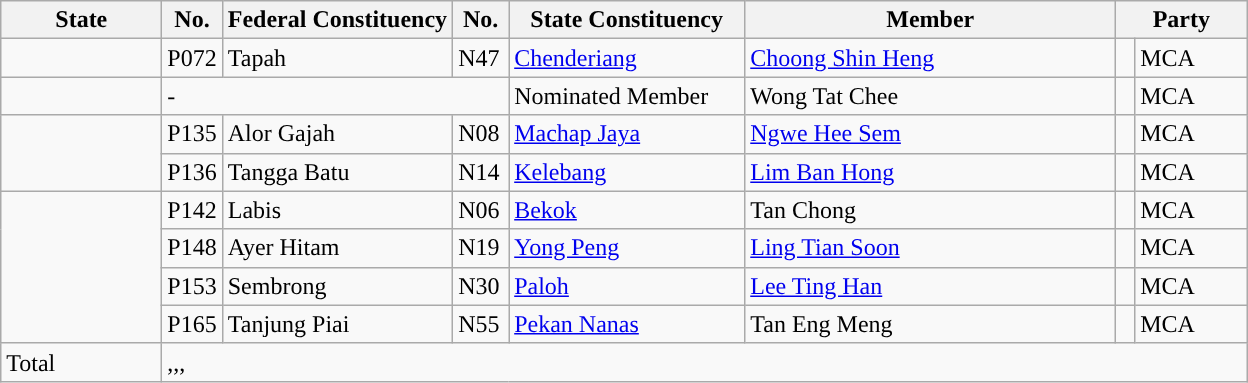<table class="wikitable">
<tr>
<th style="width:100px;">State</th>
<th>No.</th>
<th>Federal Constituency</th>
<th style="width:30px;">No.</th>
<th style="width:150px;">State Constituency</th>
<th style="width:240px;">Member</th>
<th style="width:80px;" colspan=2>Party</th>
</tr>
<tr>
<td rowspan=1></td>
<td>P072</td>
<td>Tapah</td>
<td>N47</td>
<td><a href='#'>Chenderiang</a></td>
<td><a href='#'>Choong Shin Heng</a></td>
<td></td>
<td>MCA</td>
</tr>
<tr>
<td rowspan=1></td>
<td colspan="3" rowspan="1">-</td>
<td>Nominated Member</td>
<td>Wong Tat Chee</td>
<td></td>
<td>MCA</td>
</tr>
<tr>
<td rowspan="2"></td>
<td>P135</td>
<td>Alor Gajah</td>
<td>N08</td>
<td><a href='#'>Machap Jaya</a></td>
<td><a href='#'>Ngwe Hee Sem</a></td>
<td></td>
<td>MCA</td>
</tr>
<tr>
<td>P136</td>
<td>Tangga Batu</td>
<td>N14</td>
<td><a href='#'>Kelebang</a></td>
<td><a href='#'>Lim Ban Hong</a></td>
<td></td>
<td>MCA</td>
</tr>
<tr>
<td rowspan="4"></td>
<td>P142</td>
<td>Labis</td>
<td>N06</td>
<td><a href='#'>Bekok</a></td>
<td>Tan Chong</td>
<td></td>
<td>MCA</td>
</tr>
<tr>
<td>P148</td>
<td>Ayer Hitam</td>
<td>N19</td>
<td><a href='#'>Yong Peng</a></td>
<td><a href='#'>Ling Tian Soon</a></td>
<td></td>
<td>MCA</td>
</tr>
<tr>
<td>P153</td>
<td>Sembrong</td>
<td>N30</td>
<td><a href='#'>Paloh</a></td>
<td><a href='#'>Lee Ting Han</a></td>
<td></td>
<td>MCA</td>
</tr>
<tr>
<td>P165</td>
<td>Tanjung Piai</td>
<td>N55</td>
<td><a href='#'>Pekan Nanas</a></td>
<td>Tan Eng Meng</td>
<td></td>
<td>MCA</td>
</tr>
<tr>
<td>Total</td>
<td colspan="7">,,, </td>
</tr>
</table>
